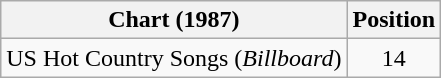<table class="wikitable">
<tr>
<th>Chart (1987)</th>
<th>Position</th>
</tr>
<tr>
<td>US Hot Country Songs (<em>Billboard</em>)</td>
<td align="center">14</td>
</tr>
</table>
